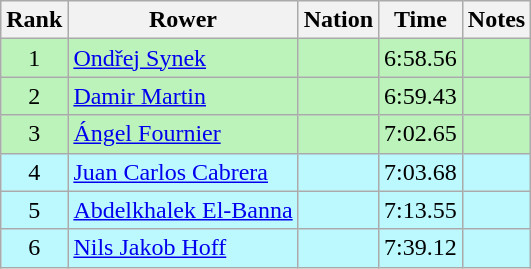<table class="wikitable sortable" style="text-align:center">
<tr>
<th>Rank</th>
<th>Rower</th>
<th>Nation</th>
<th>Time</th>
<th>Notes</th>
</tr>
<tr bgcolor=bbf3bb>
<td>1</td>
<td align=left><a href='#'>Ondřej Synek</a></td>
<td align=left></td>
<td>6:58.56</td>
<td></td>
</tr>
<tr bgcolor=bbf3bb>
<td>2</td>
<td align=left><a href='#'>Damir Martin</a></td>
<td align=left></td>
<td>6:59.43</td>
<td></td>
</tr>
<tr bgcolor=bbf3bb>
<td>3</td>
<td align=left><a href='#'>Ángel Fournier</a></td>
<td align=left></td>
<td>7:02.65</td>
<td></td>
</tr>
<tr bgcolor=bbf9ff>
<td>4</td>
<td align=left><a href='#'>Juan Carlos Cabrera</a></td>
<td align=left></td>
<td>7:03.68</td>
<td></td>
</tr>
<tr bgcolor=bbf9ff>
<td>5</td>
<td align=left><a href='#'>Abdelkhalek El-Banna</a></td>
<td align=left></td>
<td>7:13.55</td>
<td></td>
</tr>
<tr bgcolor=bbf9ff>
<td>6</td>
<td align=left><a href='#'>Nils Jakob Hoff</a></td>
<td align=left></td>
<td>7:39.12</td>
<td></td>
</tr>
</table>
